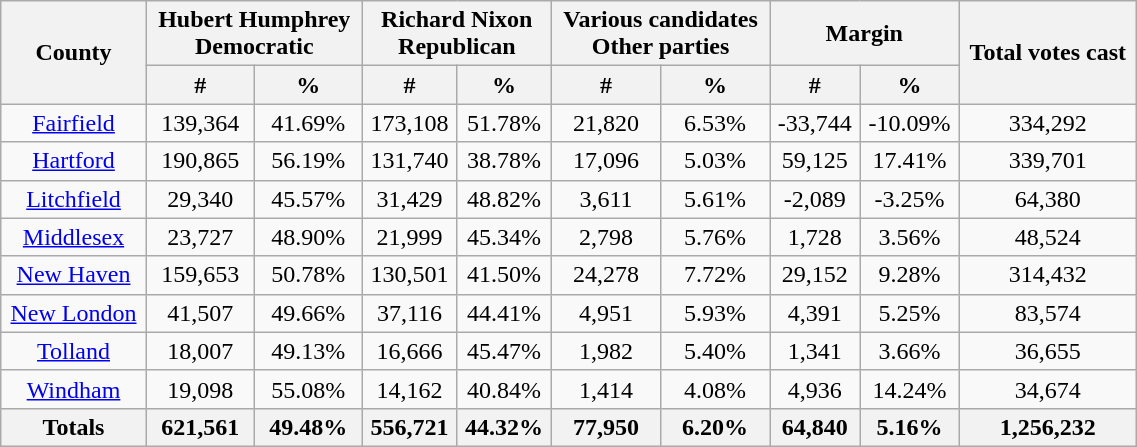<table width="60%"  class="wikitable sortable" style="text-align:center">
<tr>
<th style="text-align:center;" rowspan="2">County</th>
<th style="text-align:center;" colspan="2">Hubert Humphrey<br>Democratic</th>
<th style="text-align:center;" colspan="2">Richard Nixon<br>Republican</th>
<th style="text-align:center;" colspan="2">Various candidates<br>Other parties</th>
<th style="text-align:center;" colspan="2">Margin</th>
<th style="text-align:center;" rowspan="2">Total votes cast</th>
</tr>
<tr>
<th style="text-align:center;" data-sort-type="number">#</th>
<th style="text-align:center;" data-sort-type="number">%</th>
<th style="text-align:center;" data-sort-type="number">#</th>
<th style="text-align:center;" data-sort-type="number">%</th>
<th style="text-align:center;" data-sort-type="number">#</th>
<th style="text-align:center;" data-sort-type="number">%</th>
<th style="text-align:center;" data-sort-type="number">#</th>
<th style="text-align:center;" data-sort-type="number">%</th>
</tr>
<tr style="text-align:center;">
<td><a href='#'>Fairfield</a></td>
<td>139,364</td>
<td>41.69%</td>
<td>173,108</td>
<td>51.78%</td>
<td>21,820</td>
<td>6.53%</td>
<td>-33,744</td>
<td>-10.09%</td>
<td>334,292</td>
</tr>
<tr style="text-align:center;">
<td><a href='#'>Hartford</a></td>
<td>190,865</td>
<td>56.19%</td>
<td>131,740</td>
<td>38.78%</td>
<td>17,096</td>
<td>5.03%</td>
<td>59,125</td>
<td>17.41%</td>
<td>339,701</td>
</tr>
<tr style="text-align:center;">
<td><a href='#'>Litchfield</a></td>
<td>29,340</td>
<td>45.57%</td>
<td>31,429</td>
<td>48.82%</td>
<td>3,611</td>
<td>5.61%</td>
<td>-2,089</td>
<td>-3.25%</td>
<td>64,380</td>
</tr>
<tr style="text-align:center;">
<td><a href='#'>Middlesex</a></td>
<td>23,727</td>
<td>48.90%</td>
<td>21,999</td>
<td>45.34%</td>
<td>2,798</td>
<td>5.76%</td>
<td>1,728</td>
<td>3.56%</td>
<td>48,524</td>
</tr>
<tr style="text-align:center;">
<td><a href='#'>New Haven</a></td>
<td>159,653</td>
<td>50.78%</td>
<td>130,501</td>
<td>41.50%</td>
<td>24,278</td>
<td>7.72%</td>
<td>29,152</td>
<td>9.28%</td>
<td>314,432</td>
</tr>
<tr style="text-align:center;">
<td><a href='#'>New London</a></td>
<td>41,507</td>
<td>49.66%</td>
<td>37,116</td>
<td>44.41%</td>
<td>4,951</td>
<td>5.93%</td>
<td>4,391</td>
<td>5.25%</td>
<td>83,574</td>
</tr>
<tr style="text-align:center;">
<td><a href='#'>Tolland</a></td>
<td>18,007</td>
<td>49.13%</td>
<td>16,666</td>
<td>45.47%</td>
<td>1,982</td>
<td>5.40%</td>
<td>1,341</td>
<td>3.66%</td>
<td>36,655</td>
</tr>
<tr style="text-align:center;">
<td><a href='#'>Windham</a></td>
<td>19,098</td>
<td>55.08%</td>
<td>14,162</td>
<td>40.84%</td>
<td>1,414</td>
<td>4.08%</td>
<td>4,936</td>
<td>14.24%</td>
<td>34,674</td>
</tr>
<tr>
<th>Totals</th>
<th>621,561</th>
<th>49.48%</th>
<th>556,721</th>
<th>44.32%</th>
<th>77,950</th>
<th>6.20%</th>
<th>64,840</th>
<th>5.16%</th>
<th>1,256,232</th>
</tr>
</table>
